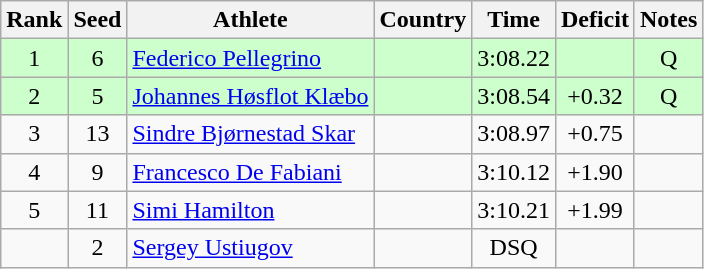<table class="wikitable sortable" style="text-align:center">
<tr>
<th>Rank</th>
<th>Seed</th>
<th>Athlete</th>
<th>Country</th>
<th>Time</th>
<th>Deficit</th>
<th>Notes</th>
</tr>
<tr bgcolor=ccffcc>
<td>1</td>
<td>6</td>
<td align=left><a href='#'>Federico Pellegrino</a></td>
<td align=left></td>
<td>3:08.22</td>
<td></td>
<td>Q</td>
</tr>
<tr bgcolor=ccffcc>
<td>2</td>
<td>5</td>
<td align=left><a href='#'>Johannes Høsflot Klæbo</a></td>
<td align=left></td>
<td>3:08.54</td>
<td>+0.32</td>
<td>Q</td>
</tr>
<tr>
<td>3</td>
<td>13</td>
<td align=left><a href='#'>Sindre Bjørnestad Skar</a></td>
<td align=left></td>
<td>3:08.97</td>
<td>+0.75</td>
<td></td>
</tr>
<tr>
<td>4</td>
<td>9</td>
<td align=left><a href='#'>Francesco De Fabiani</a></td>
<td align=left></td>
<td>3:10.12</td>
<td>+1.90</td>
<td></td>
</tr>
<tr>
<td>5</td>
<td>11</td>
<td align=left><a href='#'>Simi Hamilton</a></td>
<td align=left></td>
<td>3:10.21</td>
<td>+1.99</td>
<td></td>
</tr>
<tr>
<td></td>
<td>2</td>
<td align=left><a href='#'>Sergey Ustiugov</a></td>
<td align=left></td>
<td>DSQ</td>
<td></td>
<td> </td>
</tr>
</table>
